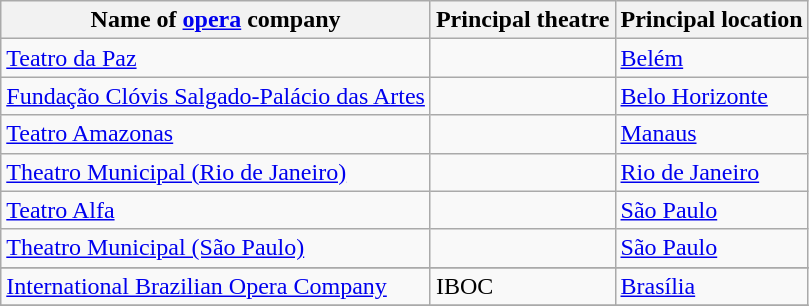<table class="wikitable">
<tr>
<th>Name of <a href='#'>opera</a> company</th>
<th>Principal theatre</th>
<th>Principal location</th>
</tr>
<tr>
<td><a href='#'>Teatro da Paz </a></td>
<td></td>
<td><a href='#'>Belém</a></td>
</tr>
<tr>
<td><a href='#'>Fundação Clóvis Salgado-Palácio das Artes</a></td>
<td></td>
<td><a href='#'>Belo Horizonte</a></td>
</tr>
<tr>
<td><a href='#'>Teatro Amazonas</a></td>
<td></td>
<td><a href='#'>Manaus</a></td>
</tr>
<tr>
<td><a href='#'>Theatro Municipal (Rio de Janeiro)</a></td>
<td></td>
<td><a href='#'>Rio de Janeiro</a></td>
</tr>
<tr>
<td><a href='#'>Teatro Alfa</a></td>
<td></td>
<td><a href='#'>São Paulo</a></td>
</tr>
<tr>
<td><a href='#'>Theatro Municipal (São Paulo)</a></td>
<td></td>
<td><a href='#'>São Paulo</a></td>
</tr>
<tr>
</tr>
<tr>
<td><a href='#'>International Brazilian Opera Company</a></td>
<td>IBOC</td>
<td><a href='#'>Brasília</a></td>
</tr>
<tr>
</tr>
</table>
